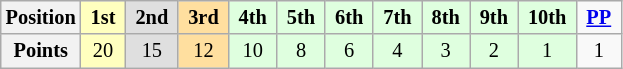<table class="wikitable" style="font-size:85%; text-align:center">
<tr>
<th>Position</th>
<td style="background:#ffffbf"> <strong>1st</strong> </td>
<td style="background:#dfdfdf"> <strong>2nd</strong> </td>
<td style="background:#ffdf9f"> <strong>3rd</strong> </td>
<td style="background:#dfffdf"> <strong>4th</strong> </td>
<td style="background:#dfffdf"> <strong>5th</strong> </td>
<td style="background:#dfffdf"> <strong>6th</strong> </td>
<td style="background:#dfffdf"> <strong>7th</strong> </td>
<td style="background:#dfffdf"> <strong>8th</strong> </td>
<td style="background:#dfffdf"> <strong>9th</strong> </td>
<td style="background:#dfffdf"> <strong>10th</strong> </td>
<td> <strong><a href='#'>PP</a></strong> </td>
</tr>
<tr>
<th>Points</th>
<td style="background:#ffffbf">20</td>
<td style="background:#dfdfdf">15</td>
<td style="background:#ffdf9f">12</td>
<td style="background:#dfffdf">10</td>
<td style="background:#dfffdf">8</td>
<td style="background:#dfffdf">6</td>
<td style="background:#dfffdf">4</td>
<td style="background:#dfffdf">3</td>
<td style="background:#dfffdf">2</td>
<td style="background:#dfffdf">1</td>
<td>1</td>
</tr>
</table>
